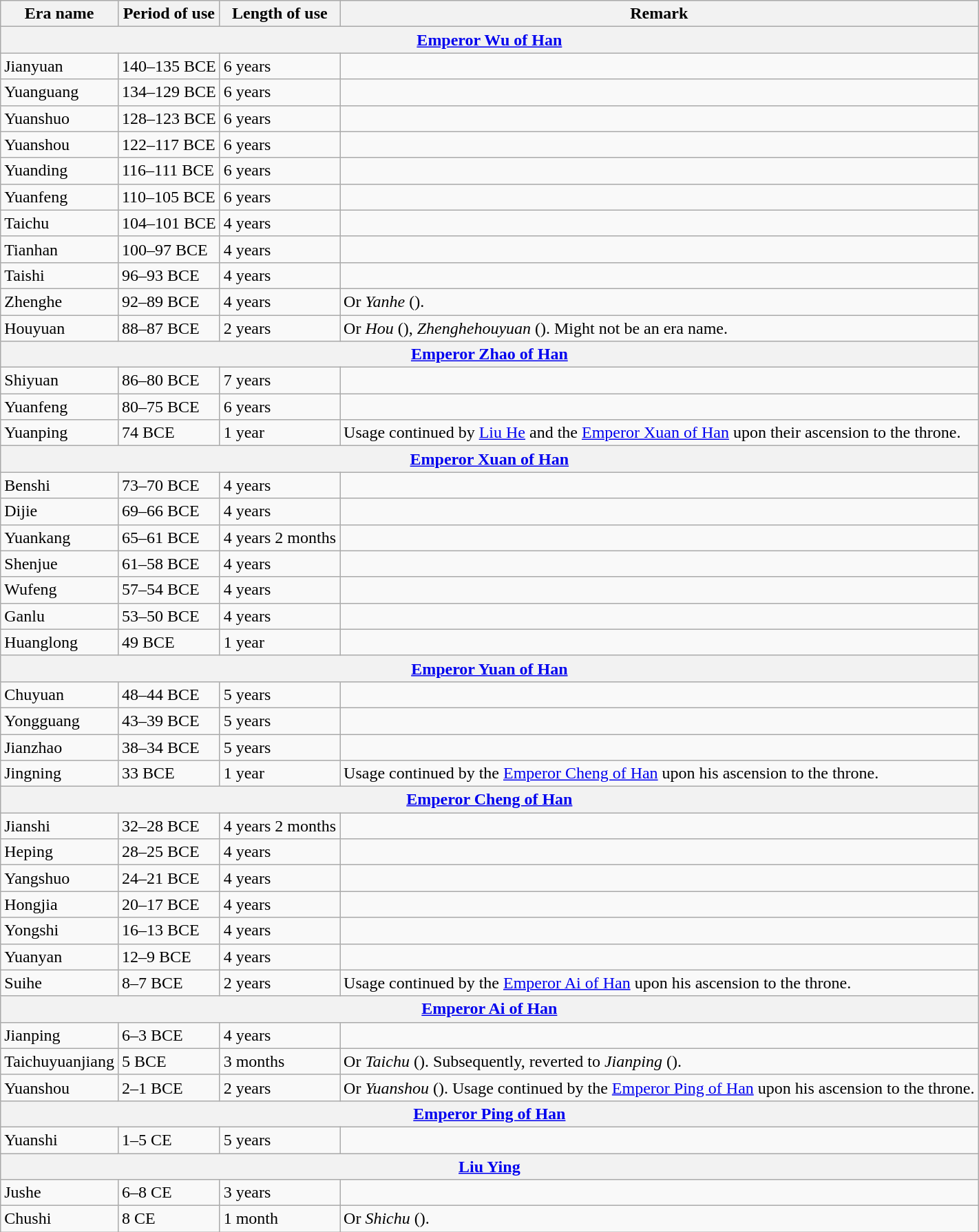<table class="wikitable">
<tr>
<th>Era name</th>
<th>Period of use</th>
<th>Length of use</th>
<th>Remark</th>
</tr>
<tr>
<th colspan="4"><a href='#'>Emperor Wu of Han</a><br></th>
</tr>
<tr>
<td>Jianyuan<br></td>
<td>140–135 BCE</td>
<td>6 years</td>
<td></td>
</tr>
<tr>
<td>Yuanguang<br></td>
<td>134–129 BCE</td>
<td>6 years</td>
<td></td>
</tr>
<tr>
<td>Yuanshuo<br></td>
<td>128–123 BCE</td>
<td>6 years</td>
<td></td>
</tr>
<tr>
<td>Yuanshou<br></td>
<td>122–117 BCE</td>
<td>6 years</td>
<td></td>
</tr>
<tr>
<td>Yuanding<br></td>
<td>116–111 BCE</td>
<td>6 years</td>
<td></td>
</tr>
<tr>
<td>Yuanfeng<br></td>
<td>110–105 BCE</td>
<td>6 years</td>
<td></td>
</tr>
<tr>
<td>Taichu<br></td>
<td>104–101 BCE</td>
<td>4 years</td>
<td></td>
</tr>
<tr>
<td>Tianhan<br></td>
<td>100–97 BCE</td>
<td>4 years</td>
<td></td>
</tr>
<tr>
<td>Taishi<br></td>
<td>96–93 BCE</td>
<td>4 years</td>
<td></td>
</tr>
<tr>
<td>Zhenghe<br></td>
<td>92–89 BCE</td>
<td>4 years</td>
<td>Or <em>Yanhe</em> ().</td>
</tr>
<tr>
<td>Houyuan<br></td>
<td>88–87 BCE</td>
<td>2 years</td>
<td>Or <em>Hou</em> (), <em>Zhenghehouyuan</em> (). Might not be an era name.</td>
</tr>
<tr>
<th colspan="4"><a href='#'>Emperor Zhao of Han</a><br></th>
</tr>
<tr>
<td>Shiyuan<br></td>
<td>86–80 BCE</td>
<td>7 years</td>
<td></td>
</tr>
<tr>
<td>Yuanfeng<br></td>
<td>80–75 BCE</td>
<td>6 years</td>
<td></td>
</tr>
<tr>
<td>Yuanping<br></td>
<td>74 BCE</td>
<td>1 year</td>
<td>Usage continued by <a href='#'>Liu He</a> and the <a href='#'>Emperor Xuan of Han</a> upon their ascension to the throne.</td>
</tr>
<tr>
<th colspan="4"><a href='#'>Emperor Xuan of Han</a><br></th>
</tr>
<tr>
<td>Benshi<br></td>
<td>73–70 BCE</td>
<td>4 years</td>
<td></td>
</tr>
<tr>
<td>Dijie<br></td>
<td>69–66 BCE</td>
<td>4 years</td>
<td></td>
</tr>
<tr>
<td>Yuankang<br></td>
<td>65–61 BCE</td>
<td>4 years 2 months</td>
<td></td>
</tr>
<tr>
<td>Shenjue<br></td>
<td>61–58 BCE</td>
<td>4 years</td>
<td></td>
</tr>
<tr>
<td>Wufeng<br></td>
<td>57–54 BCE</td>
<td>4 years</td>
<td></td>
</tr>
<tr>
<td>Ganlu<br></td>
<td>53–50 BCE</td>
<td>4 years</td>
<td></td>
</tr>
<tr>
<td>Huanglong<br></td>
<td>49 BCE</td>
<td>1 year</td>
<td></td>
</tr>
<tr>
<th colspan="4"><a href='#'>Emperor Yuan of Han</a><br></th>
</tr>
<tr>
<td>Chuyuan<br></td>
<td>48–44 BCE</td>
<td>5 years</td>
<td></td>
</tr>
<tr>
<td>Yongguang<br></td>
<td>43–39 BCE</td>
<td>5 years</td>
<td></td>
</tr>
<tr>
<td>Jianzhao<br></td>
<td>38–34 BCE</td>
<td>5 years</td>
<td></td>
</tr>
<tr>
<td>Jingning<br></td>
<td>33 BCE</td>
<td>1 year</td>
<td>Usage continued by the <a href='#'>Emperor Cheng of Han</a> upon his ascension to the throne.</td>
</tr>
<tr>
<th colspan="4"><a href='#'>Emperor Cheng of Han</a><br></th>
</tr>
<tr>
<td>Jianshi<br></td>
<td>32–28 BCE</td>
<td>4 years 2 months</td>
<td></td>
</tr>
<tr>
<td>Heping<br></td>
<td>28–25 BCE</td>
<td>4 years</td>
<td></td>
</tr>
<tr>
<td>Yangshuo<br></td>
<td>24–21 BCE</td>
<td>4 years</td>
<td></td>
</tr>
<tr>
<td>Hongjia<br></td>
<td>20–17 BCE</td>
<td>4 years</td>
<td></td>
</tr>
<tr>
<td>Yongshi<br></td>
<td>16–13 BCE</td>
<td>4 years</td>
<td></td>
</tr>
<tr>
<td>Yuanyan<br></td>
<td>12–9 BCE</td>
<td>4 years</td>
<td></td>
</tr>
<tr>
<td>Suihe<br></td>
<td>8–7 BCE</td>
<td>2 years</td>
<td>Usage continued by the <a href='#'>Emperor Ai of Han</a> upon his ascension to the throne.</td>
</tr>
<tr>
<th colspan="4"><a href='#'>Emperor Ai of Han</a><br></th>
</tr>
<tr>
<td>Jianping<br></td>
<td>6–3 BCE</td>
<td>4 years</td>
<td></td>
</tr>
<tr>
<td>Taichuyuanjiang<br></td>
<td>5 BCE</td>
<td>3 months</td>
<td>Or <em>Taichu</em> (). Subsequently, reverted to <em>Jianping</em> ().</td>
</tr>
<tr>
<td>Yuanshou<br></td>
<td>2–1 BCE</td>
<td>2 years</td>
<td>Or <em>Yuanshou</em> (). Usage continued by the <a href='#'>Emperor Ping of Han</a> upon his ascension to the throne.</td>
</tr>
<tr>
<th colspan="4"><a href='#'>Emperor Ping of Han</a><br></th>
</tr>
<tr>
<td>Yuanshi<br></td>
<td>1–5 CE</td>
<td>5 years</td>
<td></td>
</tr>
<tr>
<th colspan="4"><a href='#'>Liu Ying</a><br></th>
</tr>
<tr>
<td>Jushe<br></td>
<td>6–8 CE</td>
<td>3 years</td>
<td></td>
</tr>
<tr>
<td>Chushi<br></td>
<td>8 CE</td>
<td>1 month</td>
<td>Or <em>Shichu</em> ().</td>
</tr>
</table>
